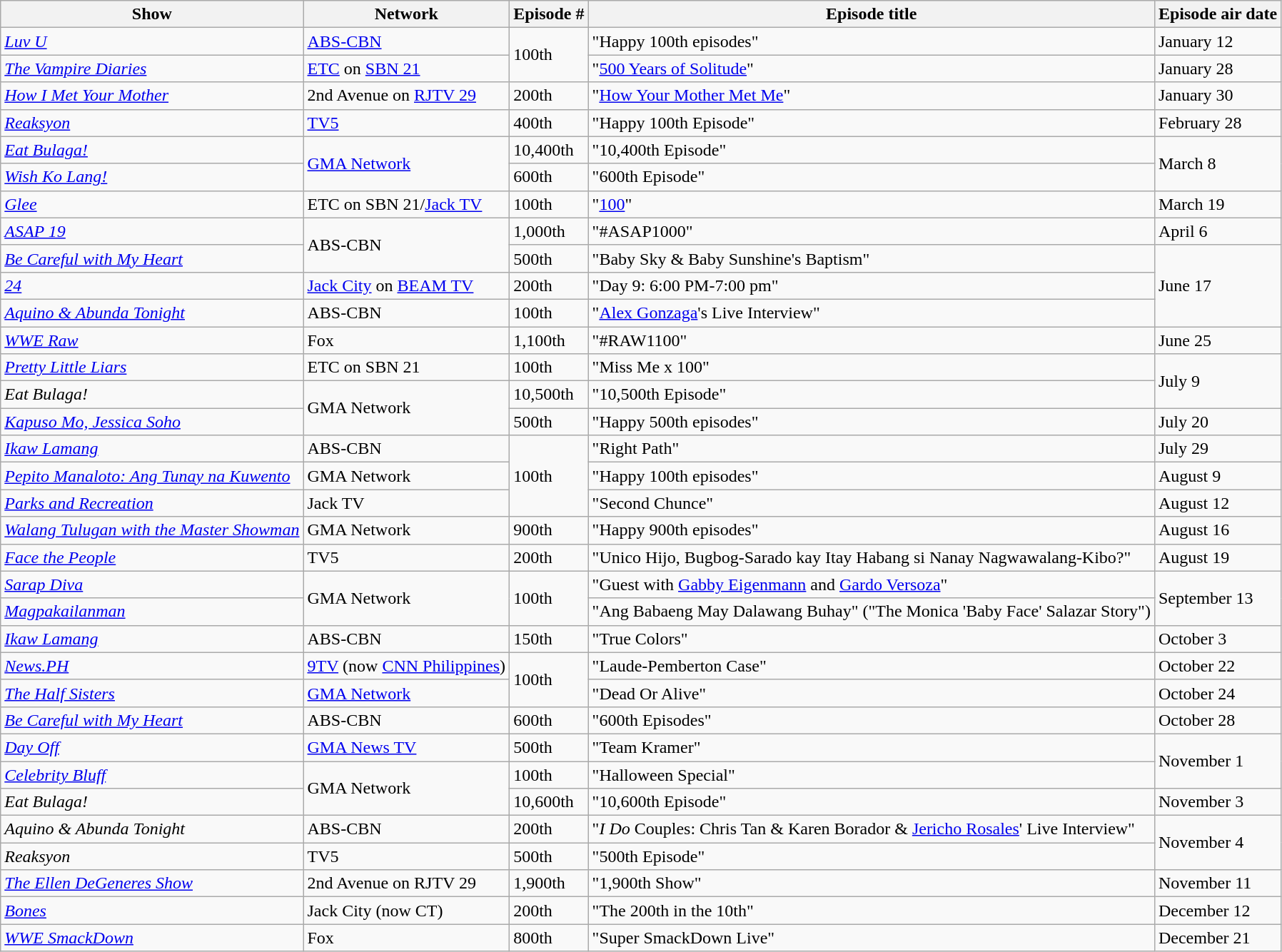<table class="wikitable">
<tr ">
<th>Show</th>
<th>Network</th>
<th>Episode #</th>
<th>Episode title </th>
<th>Episode air date </th>
</tr>
<tr>
<td><em><a href='#'>Luv U</a></em></td>
<td><a href='#'>ABS-CBN</a></td>
<td rowspan="2">100th</td>
<td>"Happy 100th episodes"</td>
<td>January 12</td>
</tr>
<tr>
<td><em><a href='#'>The Vampire Diaries</a></em></td>
<td><a href='#'>ETC</a> on <a href='#'>SBN 21</a></td>
<td>"<a href='#'>500 Years of Solitude</a>"</td>
<td>January 28</td>
</tr>
<tr>
<td><em><a href='#'>How I Met Your Mother</a></em></td>
<td>2nd Avenue on <a href='#'>RJTV 29</a></td>
<td>200th</td>
<td>"<a href='#'>How Your Mother Met Me</a>"</td>
<td>January 30</td>
</tr>
<tr>
<td><em><a href='#'>Reaksyon</a></em></td>
<td><a href='#'>TV5</a></td>
<td>400th</td>
<td>"Happy 100th Episode"</td>
<td>February 28</td>
</tr>
<tr>
<td><em><a href='#'>Eat Bulaga!</a></em></td>
<td rowspan="2"><a href='#'>GMA Network</a></td>
<td>10,400th</td>
<td>"10,400th Episode"</td>
<td rowspan="2">March 8</td>
</tr>
<tr>
<td><em><a href='#'>Wish Ko Lang!</a></em></td>
<td>600th</td>
<td>"600th Episode"</td>
</tr>
<tr>
<td><em><a href='#'>Glee</a></em></td>
<td>ETC on SBN 21/<a href='#'>Jack TV</a></td>
<td>100th</td>
<td>"<a href='#'>100</a>"</td>
<td>March 19</td>
</tr>
<tr>
<td><em><a href='#'>ASAP 19</a></em></td>
<td rowspan="2">ABS-CBN</td>
<td>1,000th</td>
<td>"#ASAP1000"</td>
<td>April 6</td>
</tr>
<tr>
<td><em><a href='#'>Be Careful with My Heart</a></em></td>
<td>500th</td>
<td>"Baby Sky & Baby Sunshine's Baptism"</td>
<td rowspan="3">June 17</td>
</tr>
<tr>
<td><em><a href='#'>24</a></em></td>
<td><a href='#'>Jack City</a> on <a href='#'>BEAM TV</a></td>
<td>200th</td>
<td>"Day 9: 6:00 PM-7:00 pm"</td>
</tr>
<tr>
<td><em><a href='#'>Aquino & Abunda Tonight</a></em></td>
<td>ABS-CBN</td>
<td>100th</td>
<td>"<a href='#'>Alex Gonzaga</a>'s Live Interview"</td>
</tr>
<tr>
<td><em><a href='#'>WWE Raw</a></em></td>
<td>Fox</td>
<td>1,100th</td>
<td>"#RAW1100"</td>
<td>June 25</td>
</tr>
<tr>
<td><em><a href='#'>Pretty Little Liars</a></em></td>
<td>ETC on SBN 21</td>
<td>100th</td>
<td>"Miss Me x 100"</td>
<td rowspan="2">July 9</td>
</tr>
<tr>
<td><em>Eat Bulaga!</em></td>
<td rowspan="2">GMA Network</td>
<td>10,500th</td>
<td>"10,500th Episode"</td>
</tr>
<tr>
<td><em><a href='#'>Kapuso Mo, Jessica Soho</a></em></td>
<td>500th</td>
<td>"Happy 500th episodes"</td>
<td>July 20</td>
</tr>
<tr>
<td><em><a href='#'>Ikaw Lamang</a></em></td>
<td>ABS-CBN</td>
<td rowspan="3">100th</td>
<td>"Right Path"</td>
<td>July 29</td>
</tr>
<tr>
<td><em><a href='#'>Pepito Manaloto: Ang Tunay na Kuwento</a></em></td>
<td>GMA Network</td>
<td>"Happy 100th episodes"</td>
<td>August 9</td>
</tr>
<tr>
<td><em><a href='#'>Parks and Recreation</a></em></td>
<td>Jack TV</td>
<td>"Second Chunce"</td>
<td>August 12</td>
</tr>
<tr>
<td><em><a href='#'>Walang Tulugan with the Master Showman</a></em></td>
<td>GMA Network</td>
<td>900th</td>
<td>"Happy 900th episodes"</td>
<td>August 16</td>
</tr>
<tr>
<td><em><a href='#'>Face the People</a></em></td>
<td>TV5</td>
<td>200th</td>
<td>"Unico Hijo, Bugbog-Sarado kay Itay Habang si Nanay Nagwawalang-Kibo?"</td>
<td>August 19</td>
</tr>
<tr>
<td><em><a href='#'>Sarap Diva</a></em></td>
<td rowspan="2">GMA Network</td>
<td rowspan="2">100th</td>
<td>"Guest with <a href='#'>Gabby Eigenmann</a> and <a href='#'>Gardo Versoza</a>"</td>
<td rowspan="2">September 13</td>
</tr>
<tr>
<td><em><a href='#'>Magpakailanman</a></em></td>
<td>"Ang Babaeng May Dalawang Buhay" ("The Monica 'Baby Face' Salazar Story")</td>
</tr>
<tr>
<td><em><a href='#'>Ikaw Lamang</a></em></td>
<td>ABS-CBN</td>
<td>150th</td>
<td>"True Colors"</td>
<td>October 3</td>
</tr>
<tr>
<td><em><a href='#'>News.PH</a></em></td>
<td><a href='#'>9TV</a> (now <a href='#'>CNN Philippines</a>)</td>
<td rowspan="2">100th</td>
<td>"Laude-Pemberton Case"</td>
<td>October 22</td>
</tr>
<tr>
<td><em><a href='#'>The Half Sisters</a></em></td>
<td><a href='#'>GMA Network</a></td>
<td>"Dead Or Alive"</td>
<td>October 24</td>
</tr>
<tr>
<td><em><a href='#'>Be Careful with My Heart</a></em></td>
<td>ABS-CBN</td>
<td>600th</td>
<td>"600th Episodes"</td>
<td>October 28</td>
</tr>
<tr>
<td><em><a href='#'>Day Off</a></em></td>
<td><a href='#'>GMA News TV</a></td>
<td>500th</td>
<td>"Team Kramer"</td>
<td rowspan="2">November 1</td>
</tr>
<tr>
<td><em><a href='#'>Celebrity Bluff</a></em></td>
<td rowspan="2">GMA Network</td>
<td>100th</td>
<td>"Halloween Special"</td>
</tr>
<tr>
<td><em>Eat Bulaga!</em></td>
<td>10,600th</td>
<td>"10,600th Episode"</td>
<td>November 3</td>
</tr>
<tr>
<td><em>Aquino & Abunda Tonight</em></td>
<td>ABS-CBN</td>
<td>200th</td>
<td>"<em>I Do</em> Couples: Chris Tan & Karen Borador & <a href='#'>Jericho Rosales</a>' Live Interview"</td>
<td rowspan="2">November 4</td>
</tr>
<tr>
<td><em>Reaksyon</em></td>
<td>TV5</td>
<td>500th</td>
<td>"500th Episode"</td>
</tr>
<tr>
<td><em><a href='#'>The Ellen DeGeneres Show</a></em></td>
<td>2nd Avenue on RJTV 29</td>
<td>1,900th</td>
<td>"1,900th Show"</td>
<td>November 11</td>
</tr>
<tr>
<td><em><a href='#'>Bones</a></em></td>
<td>Jack City (now CT)</td>
<td>200th</td>
<td>"The 200th in the 10th"</td>
<td>December 12</td>
</tr>
<tr>
<td><em><a href='#'>WWE SmackDown</a></em></td>
<td>Fox</td>
<td>800th</td>
<td>"Super SmackDown Live"</td>
<td>December 21</td>
</tr>
</table>
